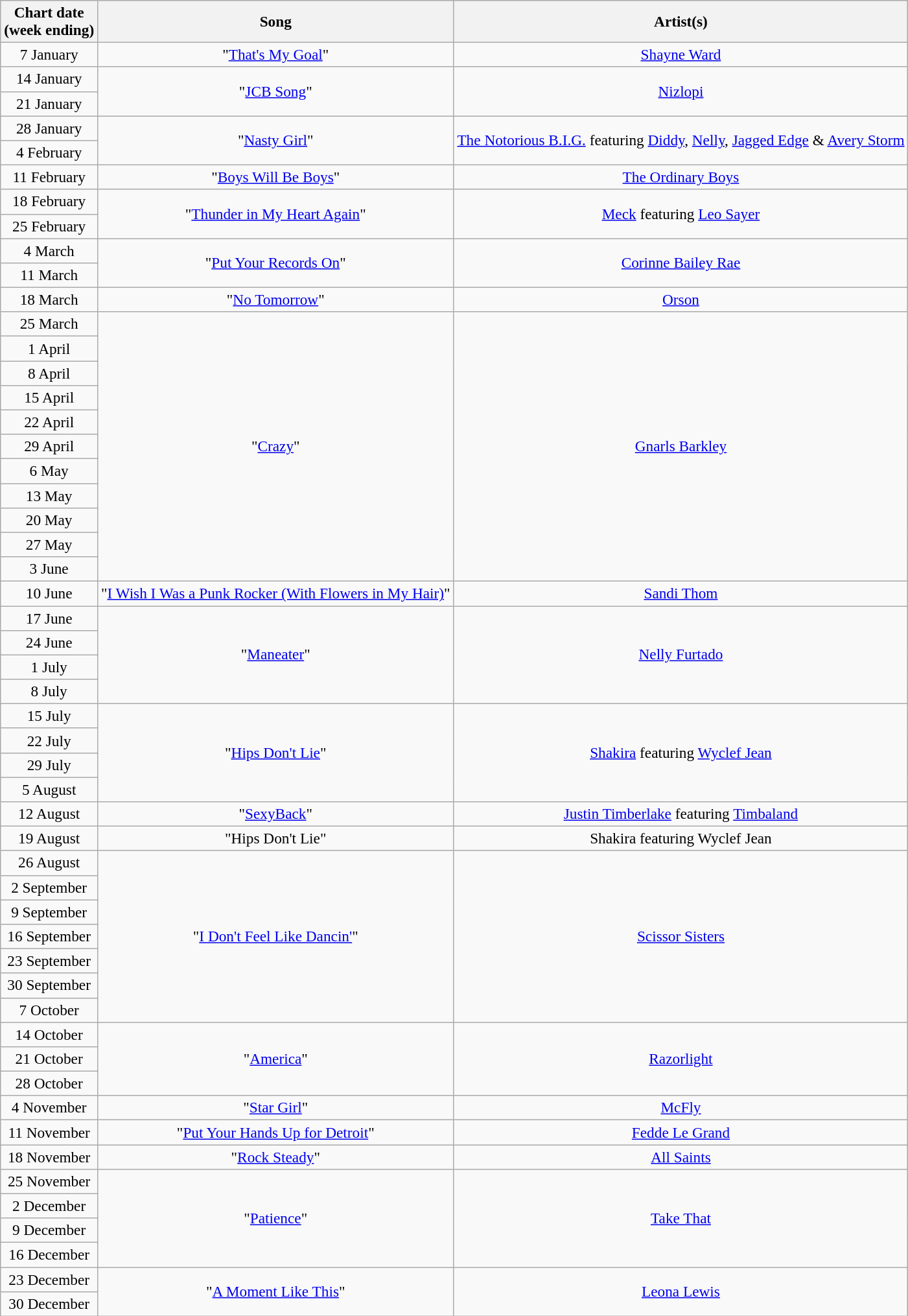<table class="wikitable plainrowheaders" style="font-size:97%; text-align:center;">
<tr>
<th>Chart date<br>(week ending)</th>
<th>Song</th>
<th>Artist(s)</th>
</tr>
<tr>
<td>7 January</td>
<td>"<a href='#'>That's My Goal</a>"</td>
<td><a href='#'>Shayne Ward</a></td>
</tr>
<tr>
<td>14 January</td>
<td rowspan="2">"<a href='#'>JCB Song</a>"</td>
<td rowspan="2"><a href='#'>Nizlopi</a></td>
</tr>
<tr>
<td>21 January</td>
</tr>
<tr>
<td>28 January</td>
<td rowspan="2">"<a href='#'>Nasty Girl</a>"</td>
<td rowspan="2"><a href='#'>The Notorious B.I.G.</a> featuring <a href='#'>Diddy</a>, <a href='#'>Nelly</a>, <a href='#'>Jagged Edge</a> & <a href='#'>Avery Storm</a></td>
</tr>
<tr>
<td>4 February</td>
</tr>
<tr>
<td>11 February</td>
<td>"<a href='#'>Boys Will Be Boys</a>"</td>
<td><a href='#'>The Ordinary Boys</a></td>
</tr>
<tr>
<td>18 February</td>
<td rowspan="2">"<a href='#'>Thunder in My Heart Again</a>"</td>
<td rowspan="2"><a href='#'>Meck</a> featuring <a href='#'>Leo Sayer</a></td>
</tr>
<tr>
<td>25 February</td>
</tr>
<tr>
<td>4 March</td>
<td rowspan="2">"<a href='#'>Put Your Records On</a>"</td>
<td rowspan="2"><a href='#'>Corinne Bailey Rae</a></td>
</tr>
<tr>
<td>11 March</td>
</tr>
<tr>
<td>18 March</td>
<td>"<a href='#'>No Tomorrow</a>"</td>
<td><a href='#'>Orson</a></td>
</tr>
<tr>
<td>25 March</td>
<td rowspan="11">"<a href='#'>Crazy</a>"</td>
<td rowspan="11"><a href='#'>Gnarls Barkley</a></td>
</tr>
<tr>
<td>1 April</td>
</tr>
<tr>
<td>8 April</td>
</tr>
<tr>
<td>15 April</td>
</tr>
<tr>
<td>22 April</td>
</tr>
<tr>
<td>29 April</td>
</tr>
<tr>
<td>6 May</td>
</tr>
<tr>
<td>13 May</td>
</tr>
<tr>
<td>20 May</td>
</tr>
<tr>
<td>27 May</td>
</tr>
<tr>
<td>3 June</td>
</tr>
<tr>
<td>10 June</td>
<td>"<a href='#'>I Wish I Was a Punk Rocker (With Flowers in My Hair)</a>"</td>
<td><a href='#'>Sandi Thom</a></td>
</tr>
<tr>
<td>17 June</td>
<td rowspan="4">"<a href='#'>Maneater</a>"</td>
<td rowspan="4"><a href='#'>Nelly Furtado</a></td>
</tr>
<tr>
<td>24 June</td>
</tr>
<tr>
<td>1 July</td>
</tr>
<tr>
<td>8 July</td>
</tr>
<tr>
<td>15 July</td>
<td rowspan="4">"<a href='#'>Hips Don't Lie</a>"</td>
<td rowspan="4"><a href='#'>Shakira</a> featuring <a href='#'>Wyclef Jean</a></td>
</tr>
<tr>
<td>22 July</td>
</tr>
<tr>
<td>29 July</td>
</tr>
<tr>
<td>5 August</td>
</tr>
<tr>
<td>12 August</td>
<td>"<a href='#'>SexyBack</a>"</td>
<td><a href='#'>Justin Timberlake</a> featuring <a href='#'>Timbaland</a></td>
</tr>
<tr>
<td>19 August</td>
<td>"Hips Don't Lie"</td>
<td>Shakira featuring Wyclef Jean</td>
</tr>
<tr>
<td>26 August</td>
<td rowspan="7">"<a href='#'>I Don't Feel Like Dancin'</a>"</td>
<td rowspan="7"><a href='#'>Scissor Sisters</a></td>
</tr>
<tr>
<td>2 September</td>
</tr>
<tr>
<td>9 September</td>
</tr>
<tr>
<td>16 September</td>
</tr>
<tr>
<td>23 September</td>
</tr>
<tr>
<td>30 September</td>
</tr>
<tr>
<td>7 October</td>
</tr>
<tr>
<td>14 October</td>
<td rowspan="3">"<a href='#'>America</a>"</td>
<td rowspan="3"><a href='#'>Razorlight</a></td>
</tr>
<tr>
<td>21 October</td>
</tr>
<tr>
<td>28 October</td>
</tr>
<tr>
<td>4 November</td>
<td>"<a href='#'>Star Girl</a>"</td>
<td><a href='#'>McFly</a></td>
</tr>
<tr>
<td>11 November</td>
<td>"<a href='#'>Put Your Hands Up for Detroit</a>"</td>
<td><a href='#'>Fedde Le Grand</a></td>
</tr>
<tr>
<td>18 November</td>
<td>"<a href='#'>Rock Steady</a>"</td>
<td><a href='#'>All Saints</a></td>
</tr>
<tr>
<td>25 November</td>
<td rowspan="4">"<a href='#'>Patience</a>"</td>
<td rowspan="4"><a href='#'>Take That</a></td>
</tr>
<tr>
<td>2 December</td>
</tr>
<tr>
<td>9 December</td>
</tr>
<tr>
<td>16 December</td>
</tr>
<tr>
<td>23 December</td>
<td rowspan="2">"<a href='#'>A Moment Like This</a>"</td>
<td rowspan="2"><a href='#'>Leona Lewis</a></td>
</tr>
<tr>
<td>30 December</td>
</tr>
</table>
